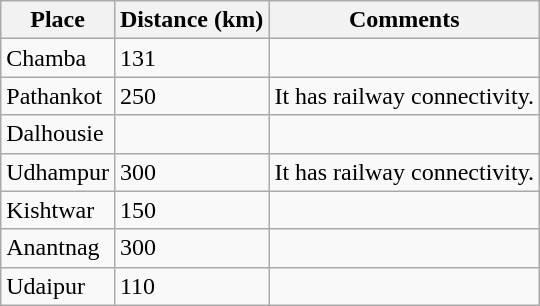<table class="wikitable">
<tr>
<th>Place</th>
<th>Distance (km)</th>
<th>Comments</th>
</tr>
<tr>
<td>Chamba</td>
<td>131</td>
<td></td>
</tr>
<tr>
<td>Pathankot</td>
<td>250</td>
<td>It has railway connectivity.</td>
</tr>
<tr>
<td>Dalhousie</td>
<td></td>
<td></td>
</tr>
<tr>
<td>Udhampur</td>
<td>300</td>
<td>It has railway connectivity.</td>
</tr>
<tr>
<td>Kishtwar</td>
<td>150</td>
<td></td>
</tr>
<tr>
<td>Anantnag</td>
<td>300</td>
<td></td>
</tr>
<tr>
<td>Udaipur</td>
<td>110</td>
<td></td>
</tr>
</table>
